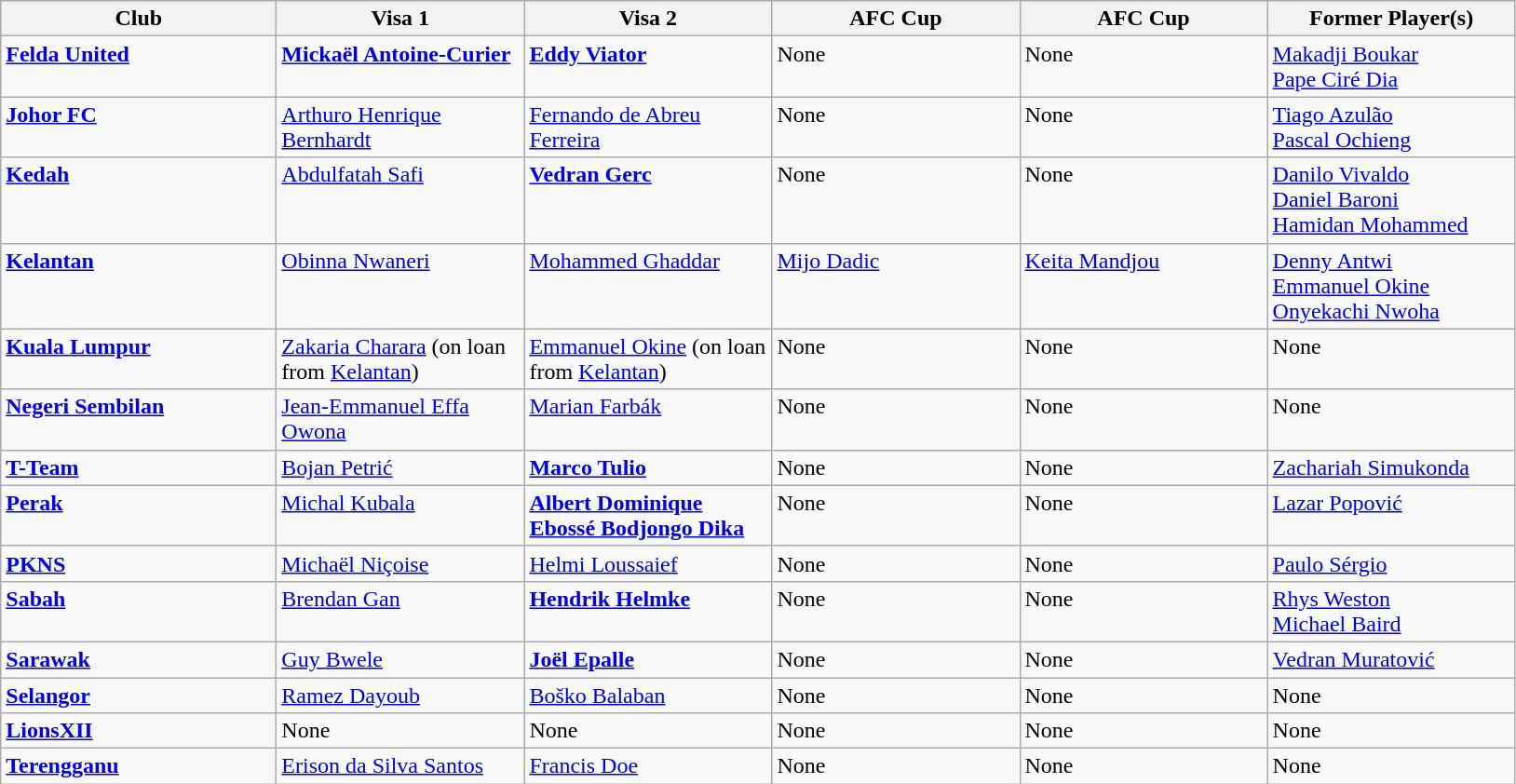<table class="wikitable sortable">
<tr>
<th style="width:190px;">Club</th>
<th style="width:170px;">Visa 1</th>
<th style="width:170px;">Visa 2</th>
<th style="width:170px;">AFC Cup</th>
<th style="width:170px;">AFC Cup</th>
<th style="width:170px;">Former Player(s)</th>
</tr>
<tr style="vertical-align:top;">
<td><strong><a href='#'>Felda United</a></strong></td>
<td> <a href='#'><strong>Mickaël Antoine-Curier</strong></a></td>
<td> <a href='#'><strong>Eddy Viator</strong></a></td>
<td>None</td>
<td>None</td>
<td> <a href='#'>Makadji Boukar</a> <br>  <a href='#'>Pape Ciré Dia</a></td>
</tr>
<tr style="vertical-align:top;">
<td><strong><a href='#'>Johor FC</a></strong></td>
<td> <a href='#'>Arthuro Henrique Bernhardt</a></td>
<td> <a href='#'>Fernando de Abreu Ferreira</a></td>
<td>None</td>
<td>None</td>
<td> <a href='#'>Tiago Azulão</a> <br>  <a href='#'>Pascal Ochieng</a></td>
</tr>
<tr style="vertical-align:top;">
<td><strong><a href='#'>Kedah</a></strong></td>
<td> <a href='#'>Abdulfatah Safi</a></td>
<td> <a href='#'><strong>Vedran Gerc</strong></a></td>
<td>None</td>
<td>None</td>
<td> <a href='#'>Danilo Vivaldo</a> <br>  <a href='#'>Daniel Baroni</a> <br>  <a href='#'>Hamidan Mohammed</a></td>
</tr>
<tr style="vertical-align:top;">
<td><strong><a href='#'>Kelantan</a></strong></td>
<td> <a href='#'>Obinna Nwaneri</a></td>
<td> <a href='#'>Mohammed Ghaddar</a></td>
<td> <a href='#'>Mijo Dadic</a></td>
<td> <a href='#'>Keita Mandjou</a></td>
<td> <a href='#'>Denny Antwi</a> <br>  <a href='#'>Emmanuel Okine</a> <br>  <a href='#'>Onyekachi Nwoha</a></td>
</tr>
<tr style="vertical-align:top;">
<td><strong><a href='#'>Kuala Lumpur</a></strong></td>
<td> <a href='#'>Zakaria Charara</a> (on loan from <a href='#'>Kelantan</a>)</td>
<td> <a href='#'>Emmanuel Okine</a> (on loan from <a href='#'>Kelantan</a>)</td>
<td>None</td>
<td>None</td>
<td>None</td>
</tr>
<tr style="vertical-align:top;">
<td><strong><a href='#'>Negeri Sembilan</a></strong></td>
<td> <a href='#'>Jean-Emmanuel Effa Owona</a></td>
<td> <a href='#'>Marian Farbák</a></td>
<td>None</td>
<td>None</td>
<td>None</td>
</tr>
<tr style="vertical-align:top;">
<td><strong><a href='#'>T-Team</a></strong></td>
<td> <a href='#'>Bojan Petrić</a></td>
<td> <a href='#'><strong>Marco Tulio</strong></a></td>
<td>None</td>
<td>None</td>
<td> <a href='#'>Zachariah Simukonda</a></td>
</tr>
<tr style="vertical-align:top;">
<td><strong><a href='#'>Perak</a></strong></td>
<td> <a href='#'>Michal Kubala</a></td>
<td> <a href='#'><strong>Albert Dominique Ebossé Bodjongo Dika</strong></a></td>
<td>None</td>
<td>None</td>
<td> <a href='#'>Lazar Popović</a></td>
</tr>
<tr style="vertical-align:top;">
<td><strong><a href='#'>PKNS</a></strong></td>
<td> <a href='#'>Michaël Niçoise</a></td>
<td> <a href='#'>Helmi Loussaief</a></td>
<td>None</td>
<td>None</td>
<td> <a href='#'>Paulo Sérgio</a></td>
</tr>
<tr style="vertical-align:top;">
<td><strong><a href='#'>Sabah</a></strong></td>
<td> <a href='#'>Brendan Gan</a></td>
<td> <a href='#'><strong>Hendrik Helmke</strong></a></td>
<td>None</td>
<td>None</td>
<td> <a href='#'>Rhys Weston</a> <br>  <a href='#'>Michael Baird</a></td>
</tr>
<tr style="vertical-align:top;">
<td><strong><a href='#'>Sarawak</a></strong></td>
<td> <a href='#'>Guy Bwele</a></td>
<td> <a href='#'><strong>Joël Epalle</strong></a></td>
<td>None</td>
<td>None</td>
<td> <a href='#'>Vedran Muratović</a></td>
</tr>
<tr style="vertical-align:top;">
<td><strong><a href='#'>Selangor</a></strong></td>
<td> <a href='#'>Ramez Dayoub</a></td>
<td> <a href='#'>Boško Balaban</a></td>
<td>None</td>
<td>None</td>
<td>None</td>
</tr>
<tr style="vertical-align:top;">
<td><strong><a href='#'>LionsXII</a></strong></td>
<td>None</td>
<td>None</td>
<td>None</td>
<td>None</td>
<td>None</td>
</tr>
<tr style="vertical-align:top;">
<td><strong><a href='#'>Terengganu</a></strong></td>
<td> <a href='#'>Erison da Silva Santos</a></td>
<td> <a href='#'>Francis Doe</a></td>
<td>None</td>
<td>None</td>
<td>None</td>
</tr>
</table>
